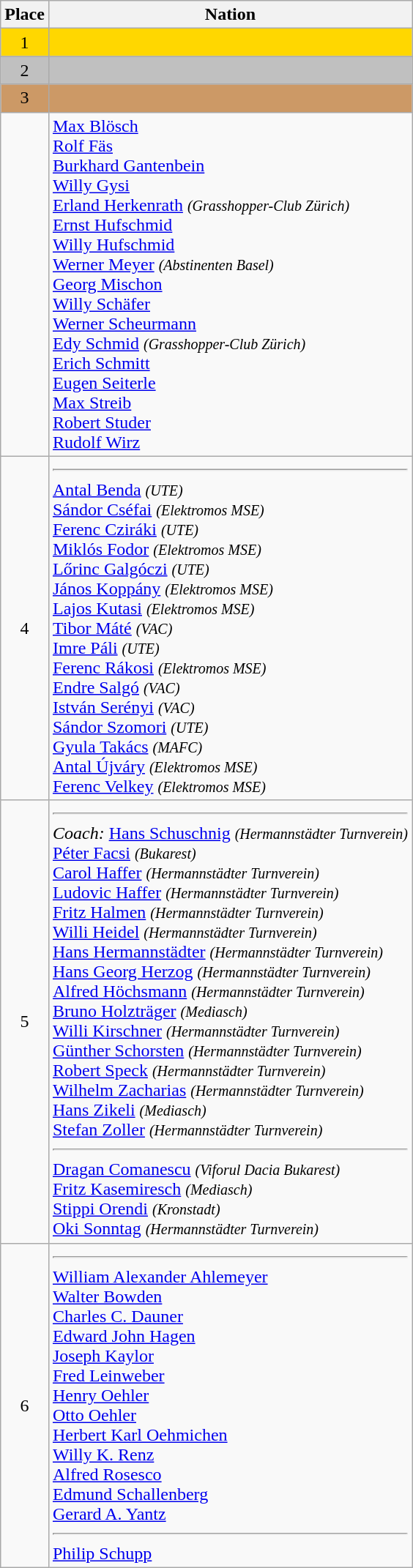<table class="wikitable">
<tr>
<th>Place</th>
<th>Nation</th>
</tr>
<tr align=center bgcolor=gold>
<td>1</td>
<td align=left></td>
</tr>
<tr align=center bgcolor=silver>
<td>2</td>
<td align=left></td>
</tr>
<tr align=center bgcolor=cc9966>
<td>3</td>
<td align=left></td>
</tr>
<tr>
<td></td>
<td align=left><a href='#'>Max Blösch</a><br><a href='#'>Rolf Fäs</a><br><a href='#'>Burkhard Gantenbein</a><br><a href='#'>Willy Gysi</a><br><a href='#'>Erland Herkenrath</a> <small><em>(Grasshopper-Club Zürich)</em></small><br><a href='#'>Ernst Hufschmid</a><br><a href='#'>Willy Hufschmid</a><br><a href='#'>Werner Meyer</a> <small><em>(Abstinenten Basel)</em></small><br><a href='#'>Georg Mischon</a><br><a href='#'>Willy Schäfer</a><br><a href='#'>Werner Scheurmann</a><br><a href='#'>Edy Schmid</a> <small><em>(Grasshopper-Club Zürich)</em></small><br><a href='#'>Erich Schmitt</a><br><a href='#'>Eugen Seiterle</a><br><a href='#'>Max Streib</a><br><a href='#'>Robert Studer</a><br><a href='#'>Rudolf Wirz</a></td>
</tr>
<tr align=center>
<td>4</td>
<td align=left><hr><a href='#'>Antal Benda</a> <small><em>(UTE)</em></small><br><a href='#'>Sándor Cséfai</a> <small><em>(Elektromos MSE)</em></small><br><a href='#'>Ferenc Cziráki</a> <small><em>(UTE)</em></small><br><a href='#'>Miklós Fodor</a> <small><em>(Elektromos MSE)</em></small><br><a href='#'>Lőrinc Galgóczi</a> <small><em>(UTE)</em></small><br><a href='#'>János Koppány</a> <small><em>(Elektromos MSE)</em></small><br><a href='#'>Lajos Kutasi</a> <small><em>(Elektromos MSE)</em></small><br><a href='#'>Tibor Máté</a> <small><em>(VAC)</em></small><br><a href='#'>Imre Páli</a> <small><em>(UTE)</em></small><br><a href='#'>Ferenc Rákosi</a> <small><em>(Elektromos MSE)</em></small><br><a href='#'>Endre Salgó</a> <small><em>(VAC)</em></small><br><a href='#'>István Serényi</a> <small><em>(VAC)</em></small><br><a href='#'>Sándor Szomori</a> <small><em>(UTE)</em></small><br><a href='#'>Gyula Takács</a> <small><em>(MAFC)</em></small><br><a href='#'>Antal Újváry</a> <small><em>(Elektromos MSE)</em></small><br><a href='#'>Ferenc Velkey</a> <small><em>(Elektromos MSE)</em></small></td>
</tr>
<tr align=center>
<td>5</td>
<td align=left><hr><em>Coach:</em> <a href='#'>Hans Schuschnig</a> <small><em>(Hermannstädter Turnverein)</em></small><br><a href='#'>Péter Facsi</a> <small><em>(Bukarest)</em></small><br><a href='#'>Carol Haffer</a> <small><em>(Hermannstädter Turnverein)</em></small><br><a href='#'>Ludovic Haffer</a> <small><em>(Hermannstädter Turnverein)</em></small><br><a href='#'>Fritz Halmen</a> <small><em>(Hermannstädter Turnverein)</em></small><br><a href='#'>Willi Heidel</a> <small><em>(Hermannstädter Turnverein)</em></small><br><a href='#'>Hans Hermannstädter</a> <small><em>(Hermannstädter Turnverein)</em></small><br><a href='#'>Hans Georg Herzog</a> <small><em>(Hermannstädter Turnverein)</em></small><br><a href='#'>Alfred Höchsmann</a> <small><em>(Hermannstädter Turnverein)</em></small><br><a href='#'>Bruno Holzträger</a> <small><em>(Mediasch)</em></small><br><a href='#'>Willi Kirschner</a> <small><em>(Hermannstädter Turnverein)</em></small><br><a href='#'>Günther Schorsten</a> <small><em>(Hermannstädter Turnverein)</em></small><br><a href='#'>Robert Speck</a> <small><em>(Hermannstädter Turnverein)</em></small><br><a href='#'>Wilhelm Zacharias</a> <small><em>(Hermannstädter Turnverein)</em></small><br><a href='#'>Hans Zikeli</a> <small><em>(Mediasch)</em></small><br><a href='#'>Stefan Zoller</a> <small><em>(Hermannstädter Turnverein)</em></small><hr><a href='#'>Dragan Comanescu</a> <small><em>(Viforul Dacia Bukarest)</em></small><br><a href='#'>Fritz Kasemiresch</a> <small><em>(Mediasch)</em></small><br><a href='#'>Stippi Orendi</a> <small><em>(Kronstadt)</em></small><br><a href='#'>Oki Sonntag</a> <small><em>(Hermannstädter Turnverein)</em></small></td>
</tr>
<tr align=center>
<td>6</td>
<td align=left><hr><a href='#'>William Alexander Ahlemeyer</a><br><a href='#'>Walter Bowden</a><br><a href='#'>Charles C. Dauner</a><br><a href='#'>Edward John Hagen</a><br><a href='#'>Joseph Kaylor</a><br><a href='#'>Fred Leinweber</a><br><a href='#'>Henry Oehler</a><br><a href='#'>Otto Oehler</a><br><a href='#'>Herbert Karl Oehmichen</a><br><a href='#'>Willy K. Renz</a><br><a href='#'>Alfred Rosesco</a><br><a href='#'>Edmund Schallenberg</a><br><a href='#'>Gerard A. Yantz</a><hr><a href='#'>Philip Schupp</a></td>
</tr>
</table>
